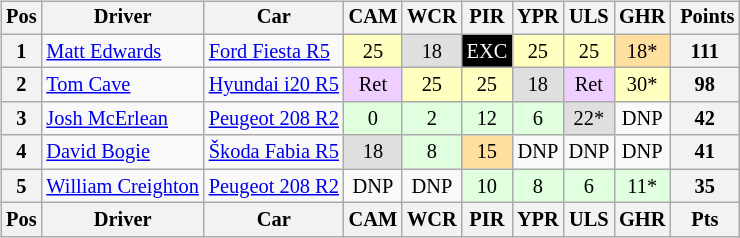<table>
<tr>
<td valign="top"><br><table class="wikitable" style="font-size: 85%; text-align: center;">
<tr valign="top">
<th valign="middle">Pos</th>
<th valign="middle">Driver</th>
<th valign="middle">Car</th>
<th>CAM<br></th>
<th>WCR<br></th>
<th>PIR<br></th>
<th>YPR<br></th>
<th>ULS<br></th>
<th>GHR<br></th>
<th valign="middle"> Points</th>
</tr>
<tr>
<th>1</th>
<td align=left><a href='#'>Matt Edwards</a></td>
<td align=left><a href='#'>Ford Fiesta R5</a></td>
<td style="background:#ffffbf;">25</td>
<td style="background:#dfdfdf;">18</td>
<td style="background:#000000;color:white;">EXC</td>
<td style="background:#ffffbf;">25</td>
<td style="background:#ffffbf;">25</td>
<td style="background:#ffdf9f;">18*</td>
<th>111</th>
</tr>
<tr>
<th>2</th>
<td align=left><a href='#'>Tom Cave</a></td>
<td align=left><a href='#'>Hyundai i20 R5</a></td>
<td style="background:#efcfff;">Ret</td>
<td style="background:#ffffbf;">25</td>
<td style="background:#ffffbf;">25</td>
<td style="background:#dfdfdf;">18</td>
<td style="background:#efcfff;">Ret</td>
<td style="background:#ffffbf;">30*</td>
<th>98</th>
</tr>
<tr>
<th>3</th>
<td align=left><a href='#'>Josh McErlean</a></td>
<td align=left><a href='#'>Peugeot 208 R2</a></td>
<td style="background:#dfffdf;">0</td>
<td style="background:#dfffdf;">2</td>
<td style="background:#dfffdf;">12</td>
<td style="background:#dfffdf;">6</td>
<td style="background:#dfdfdf;">22*</td>
<td>DNP</td>
<th>42</th>
</tr>
<tr>
<th>4</th>
<td align=left><a href='#'>David Bogie</a></td>
<td align=left><a href='#'>Škoda Fabia R5</a></td>
<td style="background:#dfdfdf;">18</td>
<td style="background:#dfffdf;">8</td>
<td style="background:#ffdf9f;">15</td>
<td>DNP</td>
<td>DNP</td>
<td>DNP</td>
<th>41</th>
</tr>
<tr>
<th>5</th>
<td align=left><a href='#'>William Creighton</a></td>
<td align=left><a href='#'>Peugeot 208 R2</a></td>
<td>DNP</td>
<td>DNP</td>
<td style="background:#dfffdf;">10</td>
<td style="background:#dfffdf;">8</td>
<td style="background:#dfffdf;">6</td>
<td style="background:#dfffdf;">11*</td>
<th>35</th>
</tr>
<tr valign="top">
<th valign="middle">Pos</th>
<th valign="middle">Driver</th>
<th valign="middle">Car</th>
<th>CAM<br></th>
<th>WCR<br></th>
<th>PIR<br></th>
<th>YPR<br></th>
<th>ULS<br></th>
<th>GHR<br></th>
<th valign="middle"> Pts </th>
</tr>
</table>
</td>
<td valign="top"><br></td>
</tr>
</table>
